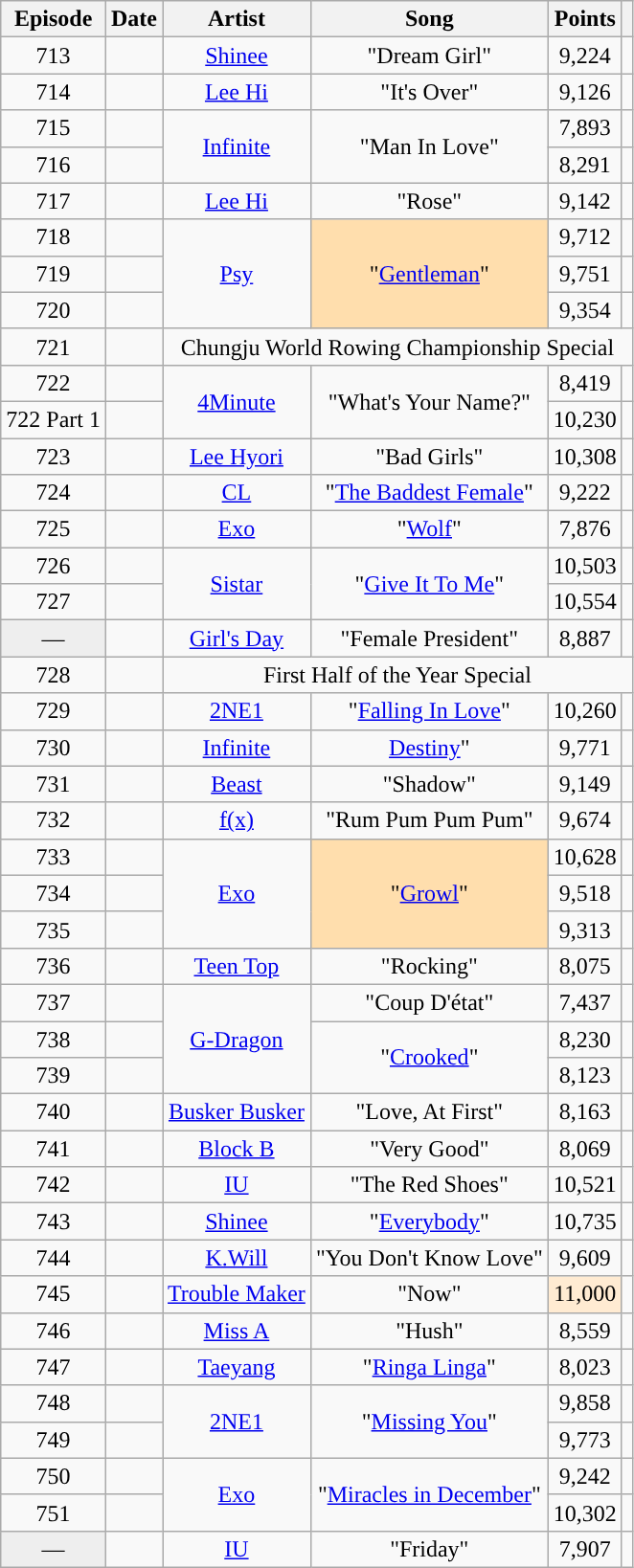<table class="wikitable plainrowheaders sortable" style="text-align:center">
<tr>
<th scope="col">Episode</th>
<th scope="col">Date</th>
<th scope="col">Artist</th>
<th scope="col">Song</th>
<th scope="col">Points</th>
<th scope="col" class="unsortable"></th>
</tr>
<tr>
<td>713</td>
<td></td>
<td><a href='#'>Shinee</a></td>
<td>"Dream Girl"</td>
<td style="text-align:center”">9,224</td>
<td style="text-align:center;"></td>
</tr>
<tr>
<td>714</td>
<td></td>
<td><a href='#'>Lee Hi</a></td>
<td>"It's Over"</td>
<td style="text-align:center”">9,126</td>
<td style="text-align:center;"></td>
</tr>
<tr>
<td>715</td>
<td></td>
<td rowspan="2"><a href='#'>Infinite</a></td>
<td rowspan="2">"Man In Love"</td>
<td style="text-align:center”">7,893</td>
<td style="text-align:center;"></td>
</tr>
<tr>
<td>716</td>
<td></td>
<td style="text-align:center”">8,291</td>
<td style="text-align:center;"></td>
</tr>
<tr>
<td>717</td>
<td></td>
<td><a href='#'>Lee Hi</a></td>
<td>"Rose"</td>
<td style="text-align:center”">9,142</td>
<td style="text-align:center;"></td>
</tr>
<tr>
<td>718</td>
<td></td>
<td rowspan="3"><a href='#'>Psy</a></td>
<td rowspan="3" style="background:#FFDEAD">"<a href='#'>Gentleman</a>" </td>
<td style="text-align:center”">9,712</td>
<td style="text-align:center;"></td>
</tr>
<tr>
<td>719</td>
<td></td>
<td style="text-align:center”">9,751</td>
<td style="text-align:center;"></td>
</tr>
<tr>
<td>720</td>
<td></td>
<td style="text-align:center”">9,354</td>
<td style="text-align:center;"></td>
</tr>
<tr>
<td>721</td>
<td></td>
<td colspan="4" align="center">Chungju World Rowing Championship Special</td>
</tr>
<tr>
<td>722</td>
<td></td>
<td rowspan="2"><a href='#'>4Minute</a></td>
<td rowspan="2">"What's Your Name?"</td>
<td style="text-align:center”">8,419</td>
<td style="text-align:center;"></td>
</tr>
<tr>
<td>722 Part 1</td>
<td></td>
<td style="text-align:center”">10,230</td>
<td style="text-align:center;"></td>
</tr>
<tr>
<td>723</td>
<td></td>
<td><a href='#'>Lee Hyori</a></td>
<td>"Bad Girls"</td>
<td style="text-align:center”">10,308</td>
<td style="text-align:center;"></td>
</tr>
<tr>
<td>724</td>
<td></td>
<td><a href='#'>CL</a></td>
<td>"<a href='#'>The Baddest Female</a>"</td>
<td style="text-align:center”">9,222</td>
<td style="text-align:center;"></td>
</tr>
<tr>
<td>725</td>
<td></td>
<td><a href='#'>Exo</a></td>
<td>"<a href='#'>Wolf</a>"</td>
<td style="text-align:center”">7,876</td>
<td style="text-align:center;"></td>
</tr>
<tr>
<td>726</td>
<td></td>
<td rowspan="2"><a href='#'>Sistar</a></td>
<td rowspan="2">"<a href='#'>Give It To Me</a>"</td>
<td style="text-align:center”">10,503</td>
<td style="text-align:center;"></td>
</tr>
<tr>
<td>727</td>
<td></td>
<td style="text-align:center”">10,554</td>
<td style="text-align:center;"></td>
</tr>
<tr>
<td style="background:#eee;">—</td>
<td></td>
<td><a href='#'>Girl's Day</a></td>
<td>"Female President"</td>
<td style="text-align:center”">8,887</td>
<td style="text-align:center;"></td>
</tr>
<tr>
<td>728</td>
<td></td>
<td colspan="4" align="center">First Half of the Year Special</td>
</tr>
<tr>
<td>729</td>
<td></td>
<td><a href='#'>2NE1</a></td>
<td>"<a href='#'>Falling In Love</a>"</td>
<td style="text-align:center”">10,260</td>
<td style="text-align:center;"></td>
</tr>
<tr>
<td>730</td>
<td></td>
<td><a href='#'>Infinite</a></td>
<td><a href='#'>Destiny</a>"</td>
<td style="text-align:center”">9,771</td>
<td style="text-align:center;"></td>
</tr>
<tr>
<td>731</td>
<td></td>
<td><a href='#'>Beast</a></td>
<td>"Shadow"</td>
<td style="text-align:center”">9,149</td>
<td style="text-align:center;"></td>
</tr>
<tr>
<td>732</td>
<td></td>
<td><a href='#'>f(x)</a></td>
<td>"Rum Pum Pum Pum"</td>
<td style="text-align:center”">9,674</td>
<td style="text-align:center;"></td>
</tr>
<tr>
<td>733</td>
<td></td>
<td rowspan="3"><a href='#'>Exo</a></td>
<td rowspan="3" style="background:#FFDEAD">"<a href='#'>Growl</a>" </td>
<td style="text-align:center">10,628</td>
<td style="text-align:center"></td>
</tr>
<tr>
<td>734</td>
<td></td>
<td style="text-align:center”">9,518</td>
<td style="text-align:center;"></td>
</tr>
<tr>
<td>735</td>
<td></td>
<td style="text-align:center”">9,313</td>
<td style="text-align:center;"></td>
</tr>
<tr>
<td>736</td>
<td></td>
<td><a href='#'>Teen Top</a></td>
<td>"Rocking"</td>
<td style="text-align:center”">8,075</td>
<td style="text-align:center;"></td>
</tr>
<tr>
<td>737</td>
<td></td>
<td rowspan="3"><a href='#'>G-Dragon</a></td>
<td>"Coup D'état"</td>
<td style="text-align:center”">7,437</td>
<td style="text-align:center;"></td>
</tr>
<tr>
<td>738</td>
<td></td>
<td rowspan="2">"<a href='#'>Crooked</a>"</td>
<td style="text-align:center”">8,230</td>
<td style="text-align:center;"></td>
</tr>
<tr>
<td>739</td>
<td></td>
<td style="text-align:center”">8,123</td>
<td style="text-align:center;"></td>
</tr>
<tr>
<td>740</td>
<td></td>
<td><a href='#'>Busker Busker</a></td>
<td>"Love, At First"</td>
<td style="text-align:center”">8,163</td>
<td style="text-align:center;"></td>
</tr>
<tr>
<td>741</td>
<td></td>
<td><a href='#'>Block B</a></td>
<td>"Very Good"</td>
<td style="text-align:center”">8,069</td>
<td style="text-align:center;"></td>
</tr>
<tr>
<td>742</td>
<td></td>
<td><a href='#'>IU</a></td>
<td>"The Red Shoes"</td>
<td style="text-align:center”">10,521</td>
<td style="text-align:center;"></td>
</tr>
<tr>
<td>743</td>
<td></td>
<td><a href='#'>Shinee</a></td>
<td>"<a href='#'>Everybody</a>"</td>
<td style="text-align:center”">10,735</td>
<td style="text-align:center;"></td>
</tr>
<tr>
<td>744</td>
<td></td>
<td><a href='#'>K.Will</a></td>
<td>"You Don't Know Love"</td>
<td style="text-align:center”">9,609</td>
<td style="text-align:center;"></td>
</tr>
<tr>
<td>745</td>
<td></td>
<td><a href='#'>Trouble Maker</a></td>
<td>"Now"</td>
<td style='background: #ffebd2;"'>11,000 </td>
<td style="text-align:center;"></td>
</tr>
<tr>
<td>746</td>
<td></td>
<td><a href='#'>Miss A</a></td>
<td>"Hush"</td>
<td style="text-align:center”">8,559</td>
<td style="text-align:center;"></td>
</tr>
<tr>
<td>747</td>
<td></td>
<td><a href='#'>Taeyang</a></td>
<td>"<a href='#'>Ringa Linga</a>"</td>
<td style="text-align:center”">8,023</td>
<td style="text-align:center;"></td>
</tr>
<tr>
<td>748</td>
<td></td>
<td rowspan="2"><a href='#'>2NE1</a></td>
<td rowspan="2">"<a href='#'>Missing You</a>"</td>
<td style="text-align:center”">9,858</td>
<td style="text-align:center;"></td>
</tr>
<tr>
<td>749</td>
<td></td>
<td style="text-align:center”">9,773</td>
<td style="text-align:center;"></td>
</tr>
<tr>
<td>750</td>
<td></td>
<td rowspan="2"><a href='#'>Exo</a></td>
<td rowspan="2">"<a href='#'>Miracles in December</a>"</td>
<td style="text-align:center”">9,242</td>
<td style="text-align:center;"></td>
</tr>
<tr>
<td>751</td>
<td></td>
<td style="text-align:center”">10,302</td>
<td style="text-align:center;"></td>
</tr>
<tr>
<td style="background:#eee;">—</td>
<td></td>
<td><a href='#'>IU</a></td>
<td>"Friday"</td>
<td style="text-align:center”">7,907</td>
<td style="text-align:center;"></td>
</tr>
</table>
